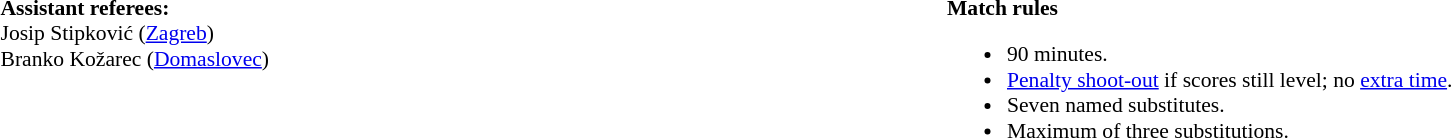<table style="width:100%; font-size:90%;">
<tr>
<td style="width:50%; vertical-align:top;"><br><strong>Assistant referees:</strong>
<br>Josip Stipković (<a href='#'>Zagreb</a>)
<br>Branko Kožarec (<a href='#'>Domaslovec</a>)</td>
<td style="width:60%; vertical-align:top;"><br><strong>Match rules</strong><ul><li>90 minutes.</li><li><a href='#'>Penalty shoot-out</a> if scores still level; no <a href='#'>extra time</a>.</li><li>Seven named substitutes.</li><li>Maximum of three substitutions.</li></ul></td>
</tr>
</table>
